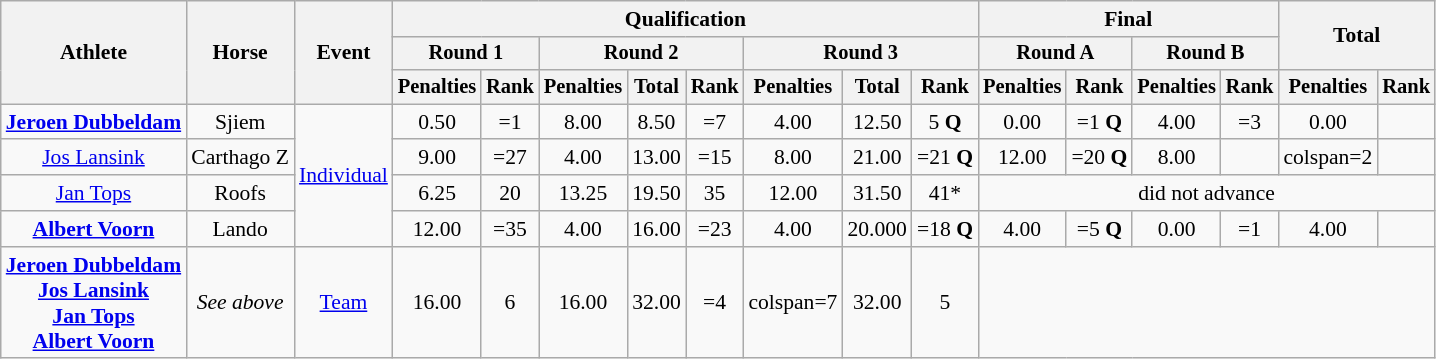<table class="wikitable" style="font-size:90%">
<tr>
<th rowspan="3">Athlete</th>
<th rowspan="3">Horse</th>
<th rowspan="3">Event</th>
<th colspan="8">Qualification</th>
<th colspan="4">Final</th>
<th colspan="2" rowspan="2">Total</th>
</tr>
<tr style="font-size:95%">
<th colspan="2">Round 1</th>
<th colspan="3">Round 2</th>
<th colspan="3">Round 3</th>
<th colspan="2">Round A</th>
<th colspan="2">Round B</th>
</tr>
<tr style="font-size:95%">
<th>Penalties</th>
<th>Rank</th>
<th>Penalties</th>
<th>Total</th>
<th>Rank</th>
<th>Penalties</th>
<th>Total</th>
<th>Rank</th>
<th>Penalties</th>
<th>Rank</th>
<th>Penalties</th>
<th>Rank</th>
<th>Penalties</th>
<th>Rank</th>
</tr>
<tr align=center>
<td><strong><a href='#'>Jeroen Dubbeldam</a></strong></td>
<td>Sjiem</td>
<td rowspan=4><a href='#'>Individual</a></td>
<td>0.50</td>
<td>=1</td>
<td>8.00</td>
<td>8.50</td>
<td>=7</td>
<td>4.00</td>
<td>12.50</td>
<td>5 <strong>Q</strong></td>
<td>0.00</td>
<td>=1 <strong>Q</strong></td>
<td>4.00</td>
<td>=3</td>
<td>0.00</td>
<td></td>
</tr>
<tr align=center>
<td><a href='#'>Jos Lansink</a></td>
<td>Carthago Z</td>
<td>9.00</td>
<td>=27</td>
<td>4.00</td>
<td>13.00</td>
<td>=15</td>
<td>8.00</td>
<td>21.00</td>
<td>=21 <strong>Q</strong></td>
<td>12.00</td>
<td>=20 <strong>Q</strong></td>
<td>8.00</td>
<td></td>
<td>colspan=2 </td>
</tr>
<tr align=center>
<td><a href='#'>Jan Tops</a></td>
<td>Roofs</td>
<td>6.25</td>
<td>20</td>
<td>13.25</td>
<td>19.50</td>
<td>35</td>
<td>12.00</td>
<td>31.50</td>
<td>41*</td>
<td colspan=6>did not advance</td>
</tr>
<tr align=center>
<td><strong><a href='#'>Albert Voorn</a></strong></td>
<td>Lando</td>
<td>12.00</td>
<td>=35</td>
<td>4.00</td>
<td>16.00</td>
<td>=23</td>
<td>4.00</td>
<td>20.000</td>
<td>=18 <strong>Q</strong></td>
<td>4.00</td>
<td>=5 <strong>Q</strong></td>
<td>0.00</td>
<td>=1</td>
<td>4.00</td>
<td></td>
</tr>
<tr align=center>
<td><strong><a href='#'>Jeroen Dubbeldam</a><br><a href='#'>Jos Lansink</a><br><a href='#'>Jan Tops</a><br><a href='#'>Albert Voorn</a></strong></td>
<td><em>See above</em></td>
<td><a href='#'>Team</a></td>
<td>16.00</td>
<td>6</td>
<td>16.00</td>
<td>32.00</td>
<td>=4</td>
<td>colspan=7 </td>
<td>32.00</td>
<td>5</td>
</tr>
</table>
